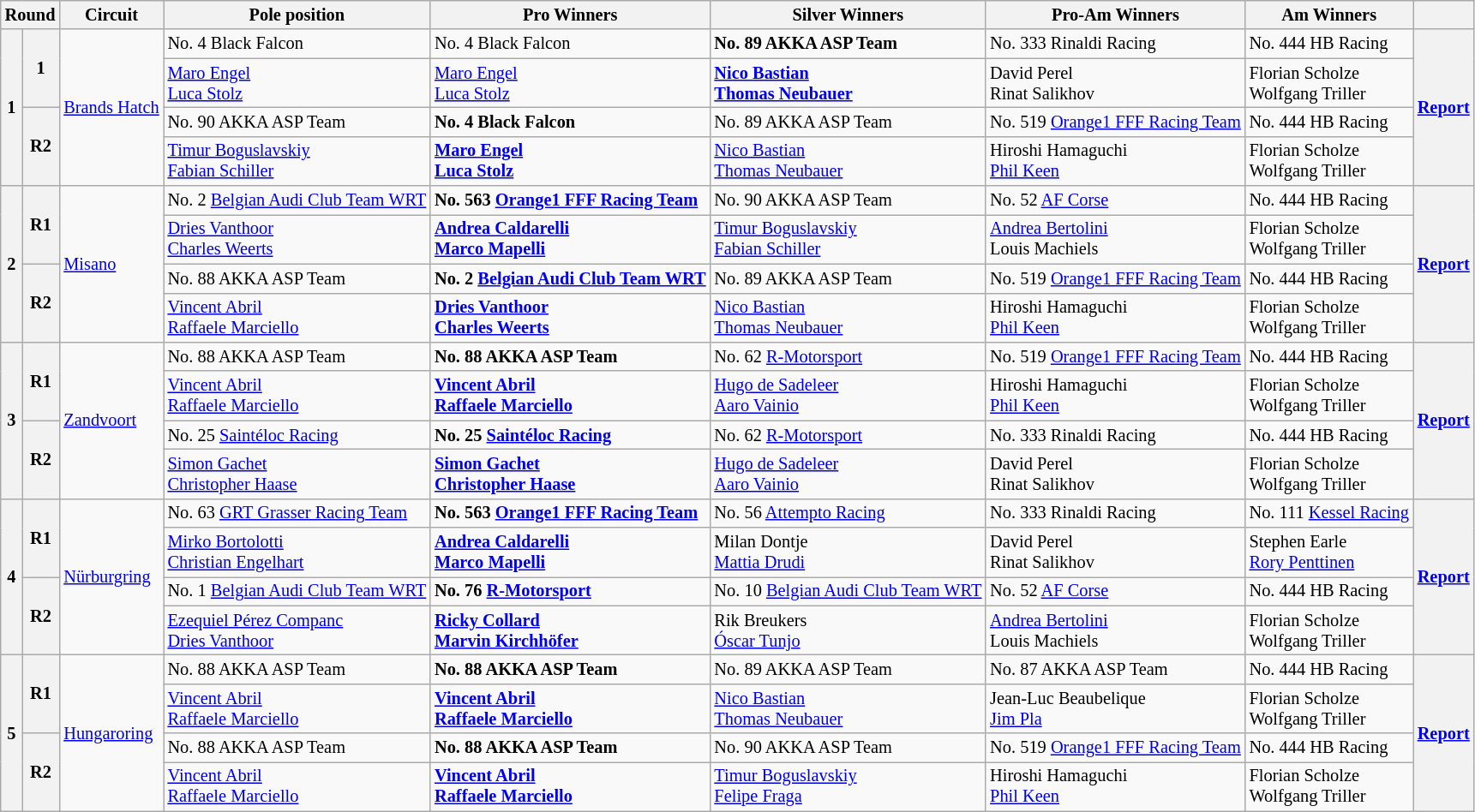<table class="wikitable" style="font-size: 85%;">
<tr>
<th colspan=2>Round</th>
<th>Circuit</th>
<th>Pole position</th>
<th>Pro Winners</th>
<th>Silver Winners</th>
<th>Pro-Am Winners</th>
<th>Am Winners</th>
<th></th>
</tr>
<tr>
<th rowspan=4>1</th>
<th rowspan=2>1</th>
<td rowspan=4> <a href='#'>Brands Hatch</a></td>
<td> No. 4 Black Falcon</td>
<td> No. 4 Black Falcon</td>
<td><strong> No. 89 AKKA ASP Team</strong></td>
<td> No. 333 Rinaldi Racing</td>
<td> No. 444 HB Racing</td>
<th rowspan=4><a href='#'>Report</a></th>
</tr>
<tr>
<td> <a href='#'>Maro Engel</a><br> <a href='#'>Luca Stolz</a></td>
<td> <a href='#'>Maro Engel</a><br> <a href='#'>Luca Stolz</a></td>
<td><strong> <a href='#'>Nico Bastian</a><br> <a href='#'>Thomas Neubauer</a></strong></td>
<td> David Perel<br> Rinat Salikhov</td>
<td> Florian Scholze<br> Wolfgang Triller</td>
</tr>
<tr>
<th rowspan=2>R2</th>
<td> No. 90 AKKA ASP Team</td>
<td><strong> No. 4 Black Falcon</strong></td>
<td> No. 89 AKKA ASP Team</td>
<td> No. 519 <a href='#'>Orange1 FFF Racing Team</a></td>
<td> No. 444 HB Racing</td>
</tr>
<tr>
<td> <a href='#'>Timur Boguslavskiy</a><br> <a href='#'>Fabian Schiller</a></td>
<td><strong> <a href='#'>Maro Engel</a><br> <a href='#'>Luca Stolz</a></strong></td>
<td> <a href='#'>Nico Bastian</a><br> <a href='#'>Thomas Neubauer</a></td>
<td> Hiroshi Hamaguchi<br> <a href='#'>Phil Keen</a></td>
<td> Florian Scholze<br> Wolfgang Triller</td>
</tr>
<tr>
<th rowspan=4>2</th>
<th rowspan=2>R1</th>
<td rowspan=4> <a href='#'>Misano</a></td>
<td> No. 2 <a href='#'>Belgian Audi Club Team WRT</a></td>
<td><strong> No. 563 <a href='#'>Orange1 FFF Racing Team</a></strong></td>
<td> No. 90 AKKA ASP Team</td>
<td> No. 52 <a href='#'>AF Corse</a></td>
<td> No. 444 HB Racing</td>
<th rowspan=4><a href='#'>Report</a></th>
</tr>
<tr>
<td> <a href='#'>Dries Vanthoor</a><br> <a href='#'>Charles Weerts</a></td>
<td><strong> <a href='#'>Andrea Caldarelli</a><br> <a href='#'>Marco Mapelli</a></strong></td>
<td> <a href='#'>Timur Boguslavskiy</a><br> <a href='#'>Fabian Schiller</a></td>
<td> <a href='#'>Andrea Bertolini</a><br> Louis Machiels</td>
<td> Florian Scholze<br> Wolfgang Triller</td>
</tr>
<tr>
<th rowspan=2>R2</th>
<td> No. 88 AKKA ASP Team</td>
<td><strong> No. 2 <a href='#'>Belgian Audi Club Team WRT</a></strong></td>
<td> No. 89 AKKA ASP Team</td>
<td> No. 519 <a href='#'>Orange1 FFF Racing Team</a></td>
<td> No. 444 HB Racing</td>
</tr>
<tr>
<td> <a href='#'>Vincent Abril</a><br> <a href='#'>Raffaele Marciello</a></td>
<td><strong> <a href='#'>Dries Vanthoor</a><br> <a href='#'>Charles Weerts</a></strong></td>
<td> <a href='#'>Nico Bastian</a><br> <a href='#'>Thomas Neubauer</a></td>
<td> Hiroshi Hamaguchi<br> <a href='#'>Phil Keen</a></td>
<td> Florian Scholze<br> Wolfgang Triller</td>
</tr>
<tr>
<th rowspan=4>3</th>
<th rowspan=2>R1</th>
<td rowspan=4> <a href='#'>Zandvoort</a></td>
<td> No. 88 AKKA ASP Team</td>
<td><strong> No. 88 AKKA ASP Team</strong></td>
<td> No. 62 <a href='#'>R-Motorsport</a></td>
<td> No. 519 <a href='#'>Orange1 FFF Racing Team</a></td>
<td> No. 444 HB Racing</td>
<th rowspan=4><a href='#'>Report</a></th>
</tr>
<tr>
<td> <a href='#'>Vincent Abril</a><br> <a href='#'>Raffaele Marciello</a></td>
<td><strong> <a href='#'>Vincent Abril</a><br> <a href='#'>Raffaele Marciello</a></strong></td>
<td> <a href='#'>Hugo de Sadeleer</a><br> <a href='#'>Aaro Vainio</a></td>
<td> Hiroshi Hamaguchi<br> <a href='#'>Phil Keen</a></td>
<td> Florian Scholze<br> Wolfgang Triller</td>
</tr>
<tr>
<th rowspan=2>R2</th>
<td> No. 25 <a href='#'>Saintéloc Racing</a></td>
<td><strong> No. 25 <a href='#'>Saintéloc Racing</a></strong></td>
<td> No. 62 <a href='#'>R-Motorsport</a></td>
<td> No. 333 Rinaldi Racing</td>
<td> No. 444 HB Racing</td>
</tr>
<tr>
<td> <a href='#'>Simon Gachet</a><br> <a href='#'>Christopher Haase</a></td>
<td><strong> <a href='#'>Simon Gachet</a><br> <a href='#'>Christopher Haase</a></strong></td>
<td> <a href='#'>Hugo de Sadeleer</a><br> <a href='#'>Aaro Vainio</a></td>
<td> David Perel<br> Rinat Salikhov</td>
<td> Florian Scholze<br> Wolfgang Triller</td>
</tr>
<tr>
<th rowspan=4>4</th>
<th rowspan=2>R1</th>
<td rowspan=4> <a href='#'>Nürburgring</a></td>
<td> No. 63 <a href='#'>GRT Grasser Racing Team</a></td>
<td><strong> No. 563 <a href='#'>Orange1 FFF Racing Team</a></strong></td>
<td> No. 56 <a href='#'>Attempto Racing</a></td>
<td> No. 333 Rinaldi Racing</td>
<td> No. 111 <a href='#'>Kessel Racing</a></td>
<th rowspan=4><a href='#'>Report</a></th>
</tr>
<tr>
<td> <a href='#'>Mirko Bortolotti</a><br> <a href='#'>Christian Engelhart</a></td>
<td><strong> <a href='#'>Andrea Caldarelli</a><br> <a href='#'>Marco Mapelli</a></strong></td>
<td> Milan Dontje<br> <a href='#'>Mattia Drudi</a></td>
<td> David Perel<br> Rinat Salikhov</td>
<td> Stephen Earle<br> <a href='#'>Rory Penttinen</a></td>
</tr>
<tr>
<th rowspan=2>R2</th>
<td> No. 1 <a href='#'>Belgian Audi Club Team WRT</a></td>
<td><strong> No. 76 <a href='#'>R-Motorsport</a></strong></td>
<td> No. 10 <a href='#'>Belgian Audi Club Team WRT</a></td>
<td> No. 52 <a href='#'>AF Corse</a></td>
<td> No. 444 HB Racing</td>
</tr>
<tr>
<td> <a href='#'>Ezequiel Pérez Companc</a><br> <a href='#'>Dries Vanthoor</a></td>
<td><strong> <a href='#'>Ricky Collard</a><br> <a href='#'>Marvin Kirchhöfer</a></strong></td>
<td> Rik Breukers<br> <a href='#'>Óscar Tunjo</a></td>
<td> <a href='#'>Andrea Bertolini</a><br> Louis Machiels</td>
<td> Florian Scholze<br> Wolfgang Triller</td>
</tr>
<tr>
<th rowspan=4>5</th>
<th rowspan=2>R1</th>
<td rowspan=4> <a href='#'>Hungaroring</a></td>
<td> No. 88 AKKA ASP Team</td>
<td><strong> No. 88 AKKA ASP Team</strong></td>
<td> No. 89 AKKA ASP Team</td>
<td> No. 87 AKKA ASP Team</td>
<td> No. 444 HB Racing</td>
<th rowspan=4><a href='#'>Report</a></th>
</tr>
<tr>
<td> <a href='#'>Vincent Abril</a><br> <a href='#'>Raffaele Marciello</a></td>
<td><strong> <a href='#'>Vincent Abril</a><br> <a href='#'>Raffaele Marciello</a></strong></td>
<td> <a href='#'>Nico Bastian</a><br> <a href='#'>Thomas Neubauer</a></td>
<td> Jean-Luc Beaubelique<br> <a href='#'>Jim Pla</a></td>
<td> Florian Scholze<br> Wolfgang Triller</td>
</tr>
<tr>
<th rowspan=2>R2</th>
<td> No. 88 AKKA ASP Team</td>
<td><strong> No. 88 AKKA ASP Team</strong></td>
<td> No. 90 AKKA ASP Team</td>
<td> No. 519 <a href='#'>Orange1 FFF Racing Team</a></td>
<td> No. 444 HB Racing</td>
</tr>
<tr>
<td> <a href='#'>Vincent Abril</a><br> <a href='#'>Raffaele Marciello</a></td>
<td><strong> <a href='#'>Vincent Abril</a><br> <a href='#'>Raffaele Marciello</a></strong></td>
<td> <a href='#'>Timur Boguslavskiy</a><br> <a href='#'>Felipe Fraga</a></td>
<td> Hiroshi Hamaguchi<br> <a href='#'>Phil Keen</a></td>
<td> Florian Scholze<br> Wolfgang Triller</td>
</tr>
</table>
